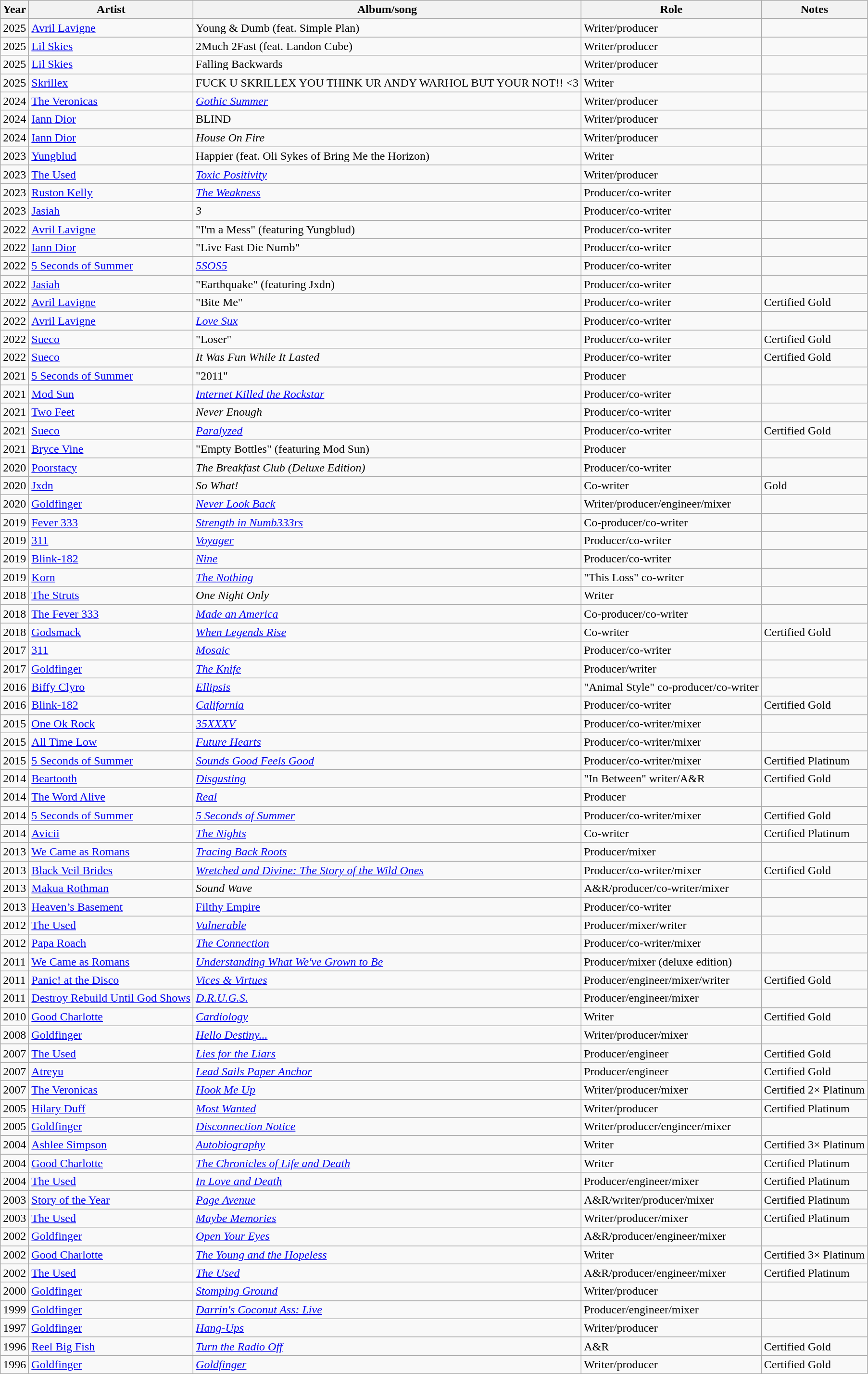<table class="wikitable sortable">
<tr>
<th>Year</th>
<th>Artist</th>
<th>Album/song</th>
<th>Role</th>
<th>Notes</th>
</tr>
<tr>
<td>2025</td>
<td><a href='#'>Avril Lavigne</a></td>
<td>Young & Dumb (feat. Simple Plan)</td>
<td>Writer/producer</td>
<td></td>
</tr>
<tr>
<td>2025</td>
<td><a href='#'>Lil Skies</a></td>
<td>2Much 2Fast (feat. Landon Cube)</td>
<td>Writer/producer</td>
<td></td>
</tr>
<tr>
<td>2025</td>
<td><a href='#'>Lil Skies</a></td>
<td>Falling Backwards</td>
<td>Writer/producer</td>
<td></td>
</tr>
<tr>
<td>2025</td>
<td><a href='#'>Skrillex</a></td>
<td>FUCK U SKRILLEX YOU THINK UR ANDY WARHOL BUT YOUR NOT!! <3</td>
<td>Writer</td>
<td></td>
</tr>
<tr>
<td>2024</td>
<td><a href='#'>The Veronicas</a></td>
<td><em><a href='#'>Gothic Summer</a></em></td>
<td>Writer/producer</td>
<td></td>
</tr>
<tr>
<td>2024</td>
<td><a href='#'>Iann Dior</a></td>
<td>BLIND</td>
<td>Writer/producer</td>
<td></td>
</tr>
<tr>
<td>2024</td>
<td><a href='#'>Iann Dior</a></td>
<td><em>House On Fire</em></td>
<td>Writer/producer</td>
<td></td>
</tr>
<tr>
<td>2023</td>
<td><a href='#'>Yungblud</a></td>
<td>Happier (feat. Oli Sykes of Bring Me the Horizon)</td>
<td>Writer</td>
<td></td>
</tr>
<tr>
<td>2023</td>
<td><a href='#'>The Used</a></td>
<td><em><a href='#'>Toxic Positivity</a></em></td>
<td>Writer/producer</td>
<td></td>
</tr>
<tr>
<td>2023</td>
<td><a href='#'>Ruston Kelly</a></td>
<td><em><a href='#'>The Weakness</a></em></td>
<td>Producer/co-writer</td>
<td></td>
</tr>
<tr>
<td>2023</td>
<td><a href='#'>Jasiah</a></td>
<td><em>3</em></td>
<td>Producer/co-writer</td>
<td></td>
</tr>
<tr>
<td>2022</td>
<td><a href='#'>Avril Lavigne</a></td>
<td>"I'm a Mess" (featuring Yungblud)</td>
<td>Producer/co-writer</td>
<td></td>
</tr>
<tr>
<td>2022</td>
<td><a href='#'>Iann Dior</a></td>
<td>"Live Fast Die Numb"</td>
<td>Producer/co-writer</td>
<td></td>
</tr>
<tr>
<td>2022</td>
<td><a href='#'>5 Seconds of Summer</a></td>
<td><em><a href='#'>5SOS5</a></em></td>
<td>Producer/co-writer</td>
<td></td>
</tr>
<tr>
<td>2022</td>
<td><a href='#'>Jasiah</a></td>
<td>"Earthquake" (featuring Jxdn)</td>
<td>Producer/co-writer</td>
<td></td>
</tr>
<tr>
<td>2022</td>
<td><a href='#'>Avril Lavigne</a></td>
<td>"Bite Me"</td>
<td>Producer/co-writer</td>
<td>Certified Gold</td>
</tr>
<tr>
<td>2022</td>
<td><a href='#'>Avril Lavigne</a></td>
<td><em><a href='#'>Love Sux</a></em></td>
<td>Producer/co-writer</td>
<td></td>
</tr>
<tr>
<td>2022</td>
<td><a href='#'>Sueco</a></td>
<td>"Loser"</td>
<td>Producer/co-writer</td>
<td>Certified Gold</td>
</tr>
<tr>
<td>2022</td>
<td><a href='#'>Sueco</a></td>
<td><em>It Was Fun While It Lasted</em></td>
<td>Producer/co-writer</td>
<td>Certified Gold</td>
</tr>
<tr>
<td>2021</td>
<td><a href='#'>5 Seconds of Summer</a></td>
<td>"2011"</td>
<td>Producer</td>
<td></td>
</tr>
<tr>
<td>2021</td>
<td><a href='#'>Mod Sun</a></td>
<td><em><a href='#'>Internet Killed the Rockstar</a></em></td>
<td>Producer/co-writer</td>
<td></td>
</tr>
<tr>
<td>2021</td>
<td><a href='#'>Two Feet</a></td>
<td><em>Never Enough</em></td>
<td>Producer/co-writer</td>
<td></td>
</tr>
<tr>
<td>2021</td>
<td><a href='#'>Sueco</a></td>
<td><em><a href='#'>Paralyzed</a></em></td>
<td>Producer/co-writer</td>
<td>Certified Gold</td>
</tr>
<tr>
<td>2021</td>
<td><a href='#'>Bryce Vine</a></td>
<td>"Empty Bottles" (featuring Mod Sun)</td>
<td>Producer</td>
<td></td>
</tr>
<tr>
<td>2020</td>
<td><a href='#'>Poorstacy</a></td>
<td><em>The Breakfast Club (Deluxe Edition)</em></td>
<td>Producer/co-writer</td>
<td></td>
</tr>
<tr>
<td>2020</td>
<td><a href='#'>Jxdn</a></td>
<td><em>So What!</em></td>
<td>Co-writer</td>
<td>Gold</td>
</tr>
<tr>
<td>2020</td>
<td><a href='#'>Goldfinger</a></td>
<td><em><a href='#'>Never Look Back</a></em></td>
<td>Writer/producer/engineer/mixer</td>
<td></td>
</tr>
<tr>
<td>2019</td>
<td><a href='#'>Fever 333</a></td>
<td><em><a href='#'>Strength in Numb333rs</a></em></td>
<td>Co-producer/co-writer</td>
<td></td>
</tr>
<tr>
<td>2019</td>
<td><a href='#'>311</a></td>
<td><em><a href='#'>Voyager</a></em></td>
<td>Producer/co-writer</td>
<td></td>
</tr>
<tr>
<td>2019</td>
<td><a href='#'>Blink-182</a></td>
<td><em><a href='#'>Nine</a></em></td>
<td>Producer/co-writer</td>
<td></td>
</tr>
<tr>
<td>2019</td>
<td><a href='#'>Korn</a></td>
<td><em><a href='#'>The Nothing</a></em></td>
<td>"This Loss" co-writer</td>
<td></td>
</tr>
<tr>
<td>2018</td>
<td><a href='#'>The Struts</a></td>
<td><em>One Night Only</em></td>
<td>Writer</td>
<td></td>
</tr>
<tr>
<td>2018</td>
<td><a href='#'>The Fever 333</a></td>
<td><em><a href='#'>Made an America</a></em></td>
<td>Co-producer/co-writer</td>
<td></td>
</tr>
<tr>
<td>2018</td>
<td><a href='#'>Godsmack</a></td>
<td><em><a href='#'>When Legends Rise</a></em></td>
<td>Co-writer</td>
<td>Certified Gold</td>
</tr>
<tr>
<td>2017</td>
<td><a href='#'>311</a></td>
<td><em><a href='#'>Mosaic</a></em></td>
<td>Producer/co-writer</td>
<td></td>
</tr>
<tr>
<td>2017</td>
<td><a href='#'>Goldfinger</a></td>
<td><em><a href='#'>The Knife</a></em></td>
<td>Producer/writer</td>
<td></td>
</tr>
<tr>
<td>2016</td>
<td><a href='#'>Biffy Clyro</a></td>
<td><em><a href='#'>Ellipsis</a></em></td>
<td>"Animal Style" co-producer/co-writer</td>
<td></td>
</tr>
<tr>
<td>2016</td>
<td><a href='#'>Blink-182</a></td>
<td><em><a href='#'>California</a></em></td>
<td>Producer/co-writer</td>
<td>Certified Gold</td>
</tr>
<tr>
<td>2015</td>
<td><a href='#'>One Ok Rock</a></td>
<td><em><a href='#'>35XXXV</a></em></td>
<td>Producer/co-writer/mixer</td>
<td></td>
</tr>
<tr>
<td>2015</td>
<td><a href='#'>All Time Low</a></td>
<td><em><a href='#'>Future Hearts</a></em></td>
<td>Producer/co-writer/mixer</td>
<td></td>
</tr>
<tr>
<td>2015</td>
<td><a href='#'>5 Seconds of Summer</a></td>
<td><em><a href='#'>Sounds Good Feels Good</a></em></td>
<td>Producer/co-writer/mixer</td>
<td>Certified Platinum</td>
</tr>
<tr>
<td>2014</td>
<td><a href='#'>Beartooth</a></td>
<td><em><a href='#'>Disgusting</a></em></td>
<td>"In Between" writer/A&R</td>
<td>Certified Gold</td>
</tr>
<tr>
<td>2014</td>
<td><a href='#'>The Word Alive</a></td>
<td><em><a href='#'>Real</a></em></td>
<td>Producer</td>
<td></td>
</tr>
<tr>
<td>2014</td>
<td><a href='#'>5 Seconds of Summer</a></td>
<td><em><a href='#'>5 Seconds of Summer</a></em></td>
<td>Producer/co-writer/mixer</td>
<td>Certified Gold</td>
</tr>
<tr>
<td>2014</td>
<td><a href='#'>Avicii</a></td>
<td><em><a href='#'>The Nights</a></em></td>
<td>Co-writer</td>
<td>Certified Platinum</td>
</tr>
<tr>
<td>2013</td>
<td><a href='#'>We Came as Romans</a></td>
<td><em><a href='#'>Tracing Back Roots</a></em></td>
<td>Producer/mixer</td>
<td></td>
</tr>
<tr>
<td>2013</td>
<td><a href='#'>Black Veil Brides</a></td>
<td><em><a href='#'>Wretched and Divine: The Story of the Wild Ones</a></em></td>
<td>Producer/co-writer/mixer</td>
<td>Certified Gold</td>
</tr>
<tr>
<td>2013</td>
<td><a href='#'>Makua Rothman</a></td>
<td><em>Sound Wave</em></td>
<td>A&R/producer/co-writer/mixer</td>
</tr>
<tr>
<td>2013</td>
<td><a href='#'>Heaven’s Basement</a></td>
<td><a href='#'>Filthy Empire</a></td>
<td>Producer/co-writer</td>
<td></td>
</tr>
<tr>
<td>2012</td>
<td><a href='#'>The Used</a></td>
<td><em><a href='#'>Vulnerable</a></em></td>
<td>Producer/mixer/writer</td>
<td></td>
</tr>
<tr>
<td>2012</td>
<td><a href='#'>Papa Roach</a></td>
<td><em><a href='#'>The Connection</a></em></td>
<td>Producer/co-writer/mixer</td>
<td></td>
</tr>
<tr>
<td>2011</td>
<td><a href='#'>We Came as Romans</a></td>
<td><em><a href='#'>Understanding What We've Grown to Be</a></em></td>
<td>Producer/mixer (deluxe edition)</td>
<td></td>
</tr>
<tr>
<td>2011</td>
<td><a href='#'>Panic! at the Disco</a></td>
<td><em><a href='#'>Vices & Virtues</a></em></td>
<td>Producer/engineer/mixer/writer</td>
<td>Certified Gold</td>
</tr>
<tr>
<td>2011</td>
<td><a href='#'>Destroy Rebuild Until God Shows</a></td>
<td><em><a href='#'>D.R.U.G.S.</a></em></td>
<td>Producer/engineer/mixer</td>
</tr>
<tr>
<td>2010</td>
<td><a href='#'>Good Charlotte</a></td>
<td><em><a href='#'>Cardiology</a></em></td>
<td>Writer</td>
<td>Certified Gold</td>
</tr>
<tr>
<td>2008</td>
<td><a href='#'>Goldfinger</a></td>
<td><em><a href='#'>Hello Destiny...</a></em></td>
<td>Writer/producer/mixer</td>
<td></td>
</tr>
<tr>
<td>2007</td>
<td><a href='#'>The Used</a></td>
<td><em><a href='#'>Lies for the Liars</a></em></td>
<td>Producer/engineer</td>
<td>Certified Gold</td>
</tr>
<tr>
<td>2007</td>
<td><a href='#'>Atreyu</a></td>
<td><em><a href='#'>Lead Sails Paper Anchor</a></em></td>
<td>Producer/engineer</td>
<td>Certified Gold</td>
</tr>
<tr>
<td>2007</td>
<td><a href='#'>The Veronicas</a></td>
<td><em><a href='#'>Hook Me Up</a></em></td>
<td>Writer/producer/mixer</td>
<td>Certified 2× Platinum</td>
</tr>
<tr>
<td>2005</td>
<td><a href='#'>Hilary Duff</a></td>
<td><em><a href='#'>Most Wanted</a></em></td>
<td>Writer/producer</td>
<td>Certified Platinum</td>
</tr>
<tr>
<td>2005</td>
<td><a href='#'>Goldfinger</a></td>
<td><em><a href='#'>Disconnection Notice</a></em></td>
<td>Writer/producer/engineer/mixer</td>
<td></td>
</tr>
<tr>
<td>2004</td>
<td><a href='#'>Ashlee Simpson</a></td>
<td><em><a href='#'>Autobiography</a></em></td>
<td>Writer</td>
<td>Certified 3× Platinum</td>
</tr>
<tr>
<td>2004</td>
<td><a href='#'>Good Charlotte</a></td>
<td><em><a href='#'>The Chronicles of Life and Death</a></em></td>
<td>Writer</td>
<td>Certified Platinum</td>
</tr>
<tr>
<td>2004</td>
<td><a href='#'>The Used</a></td>
<td><em><a href='#'>In Love and Death</a></em></td>
<td>Producer/engineer/mixer</td>
<td>Certified Platinum</td>
</tr>
<tr>
<td>2003</td>
<td><a href='#'>Story of the Year</a></td>
<td><em><a href='#'>Page Avenue</a></em></td>
<td>A&R/writer/producer/mixer</td>
<td>Certified Platinum</td>
</tr>
<tr>
<td>2003</td>
<td><a href='#'>The Used</a></td>
<td><em><a href='#'>Maybe Memories</a></em></td>
<td>Writer/producer/mixer</td>
<td>Certified Platinum</td>
</tr>
<tr>
<td>2002</td>
<td><a href='#'>Goldfinger</a></td>
<td><em><a href='#'>Open Your Eyes</a></em></td>
<td>A&R/producer/engineer/mixer</td>
<td></td>
</tr>
<tr>
<td>2002</td>
<td><a href='#'>Good Charlotte</a></td>
<td><em><a href='#'>The Young and the Hopeless</a></em></td>
<td>Writer</td>
<td>Certified 3× Platinum</td>
</tr>
<tr>
<td>2002</td>
<td><a href='#'>The Used</a></td>
<td><em><a href='#'>The Used</a></em></td>
<td>A&R/producer/engineer/mixer</td>
<td>Certified Platinum</td>
</tr>
<tr>
<td>2000</td>
<td><a href='#'>Goldfinger</a></td>
<td><em><a href='#'>Stomping Ground</a></em></td>
<td>Writer/producer</td>
<td></td>
</tr>
<tr>
<td>1999</td>
<td><a href='#'>Goldfinger</a></td>
<td><em><a href='#'>Darrin's Coconut Ass: Live</a></em></td>
<td>Producer/engineer/mixer</td>
<td></td>
</tr>
<tr>
<td>1997</td>
<td><a href='#'>Goldfinger</a></td>
<td><em><a href='#'>Hang-Ups</a></em></td>
<td>Writer/producer</td>
<td></td>
</tr>
<tr>
<td>1996</td>
<td><a href='#'>Reel Big Fish</a></td>
<td><em><a href='#'>Turn the Radio Off</a></em></td>
<td>A&R</td>
<td>Certified Gold</td>
</tr>
<tr>
<td>1996</td>
<td><a href='#'>Goldfinger</a></td>
<td><em><a href='#'>Goldfinger</a></em></td>
<td>Writer/producer</td>
<td>Certified Gold</td>
</tr>
</table>
